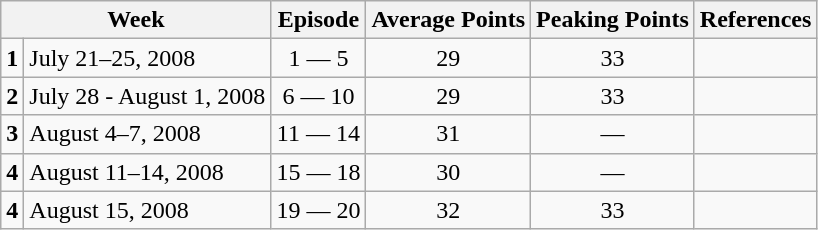<table class="wikitable" style="text-align:center">
<tr>
<th colspan=2>Week</th>
<th>Episode</th>
<th>Average Points</th>
<th>Peaking Points</th>
<th>References</th>
</tr>
<tr>
<td><strong>1</strong></td>
<td style="text-align:left">July 21–25, 2008</td>
<td>1 — 5</td>
<td>29</td>
<td>33</td>
<td></td>
</tr>
<tr>
<td><strong>2</strong></td>
<td style="text-align:left">July 28 - August 1, 2008</td>
<td>6 — 10</td>
<td>29</td>
<td>33</td>
<td></td>
</tr>
<tr>
<td><strong>3</strong></td>
<td style="text-align:left">August 4–7, 2008</td>
<td>11 — 14</td>
<td>31</td>
<td>—</td>
<td></td>
</tr>
<tr>
<td><strong>4</strong></td>
<td style="text-align:left">August 11–14, 2008</td>
<td>15 — 18</td>
<td>30</td>
<td>—</td>
<td></td>
</tr>
<tr>
<td><strong>4</strong></td>
<td style="text-align:left">August 15, 2008</td>
<td>19 — 20</td>
<td>32</td>
<td>33</td>
<td></td>
</tr>
</table>
